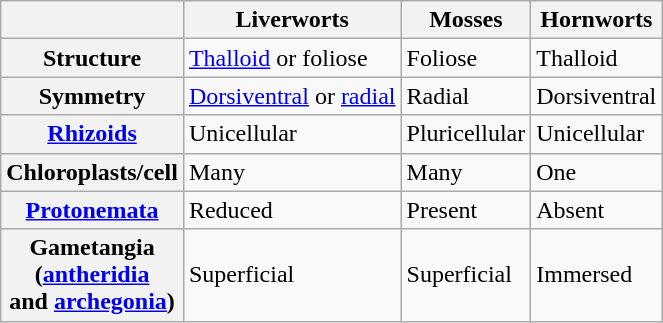<table class="wikitable">
<tr>
<th></th>
<th>Liverworts</th>
<th>Mosses</th>
<th>Hornworts</th>
</tr>
<tr>
<th scope=row>Structure</th>
<td><a href='#'>Thalloid</a> or foliose</td>
<td>Foliose</td>
<td>Thalloid</td>
</tr>
<tr>
<th scope=row>Symmetry</th>
<td><a href='#'>Dorsiventral</a> or <a href='#'>radial</a></td>
<td>Radial</td>
<td>Dorsiventral</td>
</tr>
<tr>
<th scope=row><a href='#'>Rhizoids</a></th>
<td>Unicellular</td>
<td>Pluricellular</td>
<td>Unicellular</td>
</tr>
<tr>
<th scope=row>Chloroplasts/cell</th>
<td>Many</td>
<td>Many</td>
<td>One</td>
</tr>
<tr>
<th scope=row><a href='#'>Protonemata</a></th>
<td>Reduced</td>
<td>Present</td>
<td>Absent</td>
</tr>
<tr>
<th scope=row>Gametangia<br>(<a href='#'>antheridia</a><br>and <a href='#'>archegonia</a>)</th>
<td>Superficial</td>
<td>Superficial</td>
<td>Immersed</td>
</tr>
</table>
